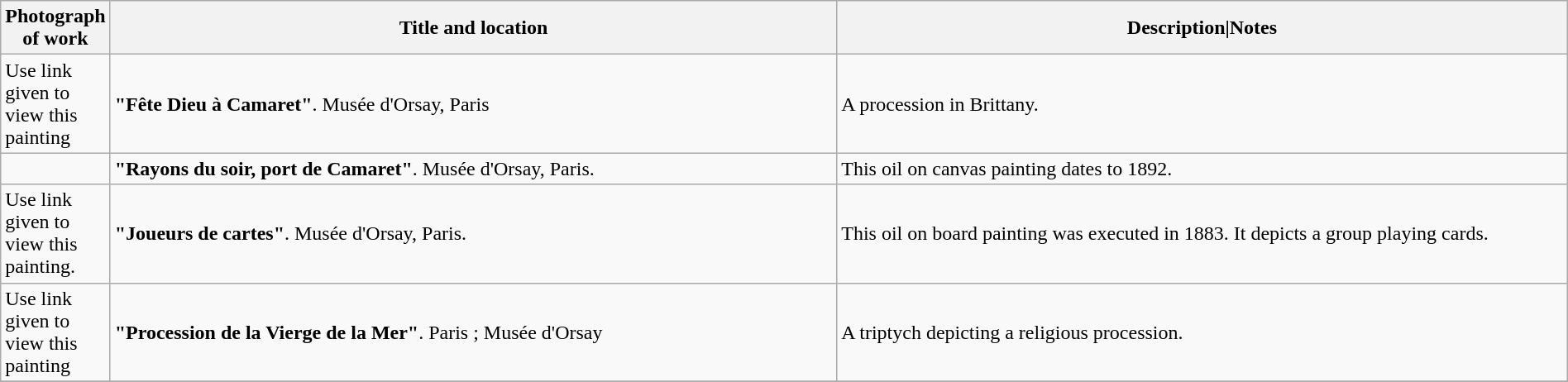<table class="wikitable sortable" style="width:100%; margin-top:0.5em;">
<tr>
<th scope="col">Photograph of work</th>
<th scope="col" width=50%>Title and location</th>
<th scope="col" width="50%">Description|Notes</th>
</tr>
<tr>
<td>Use link given to view this painting</td>
<td><strong>"Fête Dieu à Camaret"</strong>. Musée d'Orsay, Paris</td>
<td>A procession in Brittany.</td>
</tr>
<tr>
<td></td>
<td><strong>"Rayons du soir, port de Camaret"</strong>. Musée d'Orsay, Paris.</td>
<td>This oil on canvas painting dates to 1892.</td>
</tr>
<tr>
<td>Use link given to view this painting.</td>
<td><strong>"Joueurs de cartes"</strong>.  Musée d'Orsay, Paris.</td>
<td>This oil on board painting was executed in 1883.  It depicts a group playing cards.</td>
</tr>
<tr>
<td>Use link given to view this painting</td>
<td><strong>"Procession de la Vierge de la Mer"</strong>. Paris ; Musée d'Orsay</td>
<td>A triptych depicting a religious procession.</td>
</tr>
<tr>
</tr>
</table>
